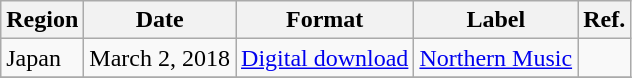<table class="wikitable sortable plainrowheaders">
<tr>
<th scope="col">Region</th>
<th scope="col">Date</th>
<th scope="col">Format</th>
<th scope="col">Label</th>
<th scope="col">Ref.</th>
</tr>
<tr>
<td>Japan</td>
<td>March 2, 2018</td>
<td><a href='#'>Digital download</a></td>
<td><a href='#'>Northern Music</a></td>
<td></td>
</tr>
<tr>
</tr>
</table>
